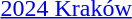<table>
<tr>
<td><a href='#'>2024 Kraków</a></td>
<td></td>
<td></td>
<td></td>
</tr>
</table>
